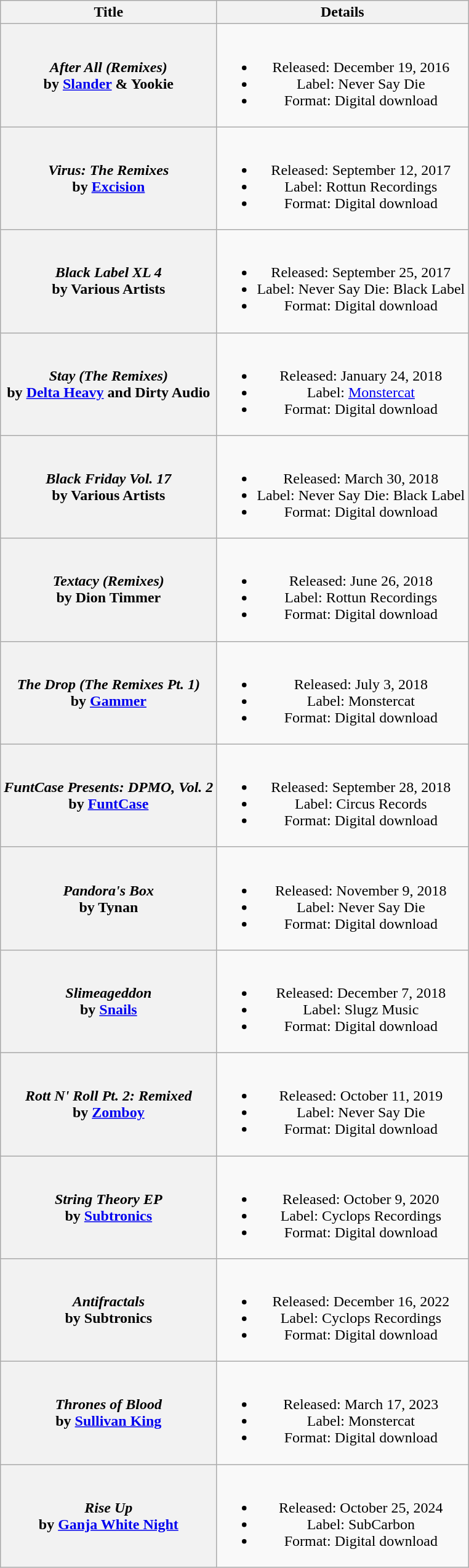<table class="wikitable plainrowheaders" style="text-align:center;">
<tr>
<th scope="col">Title</th>
<th scope="col">Details</th>
</tr>
<tr>
<th scope="row"><em>After All (Remixes)</em><br>by <a href='#'>Slander</a> & Yookie</th>
<td><br><ul><li>Released: December 19, 2016</li><li>Label: Never Say Die</li><li>Format: Digital download</li></ul></td>
</tr>
<tr>
<th scope="row"><em>Virus: The Remixes</em><br>by <a href='#'>Excision</a></th>
<td><br><ul><li>Released: September 12, 2017</li><li>Label: Rottun Recordings</li><li>Format: Digital download</li></ul></td>
</tr>
<tr>
<th scope="row"><em>Black Label XL 4</em><br>by Various Artists</th>
<td><br><ul><li>Released: September 25, 2017</li><li>Label: Never Say Die: Black Label</li><li>Format: Digital download</li></ul></td>
</tr>
<tr>
<th scope="row"><em>Stay (The Remixes)</em><br>by <a href='#'>Delta Heavy</a> and Dirty Audio</th>
<td><br><ul><li>Released: January 24, 2018</li><li>Label: <a href='#'>Monstercat</a></li><li>Format: Digital download</li></ul></td>
</tr>
<tr>
<th scope="row"><em>Black Friday Vol. 17</em><br>by Various Artists</th>
<td><br><ul><li>Released: March 30, 2018</li><li>Label: Never Say Die: Black Label</li><li>Format: Digital download</li></ul></td>
</tr>
<tr>
<th scope="row"><em>Textacy (Remixes)</em><br>by Dion Timmer</th>
<td><br><ul><li>Released: June 26, 2018</li><li>Label: Rottun Recordings</li><li>Format: Digital download</li></ul></td>
</tr>
<tr>
<th scope="row"><em>The Drop (The Remixes Pt. 1)</em><br>by <a href='#'>Gammer</a></th>
<td><br><ul><li>Released: July 3, 2018</li><li>Label: Monstercat</li><li>Format: Digital download</li></ul></td>
</tr>
<tr>
<th scope="row"><em>FuntCase Presents: DPMO, Vol. 2</em><br>by <a href='#'>FuntCase</a></th>
<td><br><ul><li>Released: September 28, 2018</li><li>Label: Circus Records</li><li>Format: Digital download</li></ul></td>
</tr>
<tr>
<th scope="row"><em>Pandora's Box</em><br>by Tynan</th>
<td><br><ul><li>Released: November 9, 2018</li><li>Label: Never Say Die</li><li>Format: Digital download</li></ul></td>
</tr>
<tr>
<th scope="row"><em>Slimeageddon</em><br>by <a href='#'>Snails</a></th>
<td><br><ul><li>Released: December 7, 2018</li><li>Label: Slugz Music</li><li>Format: Digital download</li></ul></td>
</tr>
<tr>
<th scope="row"><em>Rott N' Roll Pt. 2: Remixed</em><br>by <a href='#'>Zomboy</a></th>
<td><br><ul><li>Released: October 11, 2019</li><li>Label: Never Say Die</li><li>Format: Digital download</li></ul></td>
</tr>
<tr>
<th scope="row"><em>String Theory EP</em><br>by <a href='#'>Subtronics</a></th>
<td><br><ul><li>Released: October 9, 2020</li><li>Label: Cyclops Recordings</li><li>Format: Digital download</li></ul></td>
</tr>
<tr>
<th scope="row"><em>Antifractals</em><br>by Subtronics</th>
<td><br><ul><li>Released: December 16, 2022</li><li>Label: Cyclops Recordings</li><li>Format: Digital download</li></ul></td>
</tr>
<tr>
<th scope="row"><em>Thrones of Blood</em><br>by <a href='#'>Sullivan King</a></th>
<td><br><ul><li>Released: March 17, 2023</li><li>Label: Monstercat</li><li>Format: Digital download</li></ul></td>
</tr>
<tr>
<th scope="row"><em>Rise Up</em><br>by <a href='#'>Ganja White Night</a></th>
<td><br><ul><li>Released: October 25, 2024</li><li>Label: SubCarbon</li><li>Format: Digital download</li></ul></td>
</tr>
</table>
